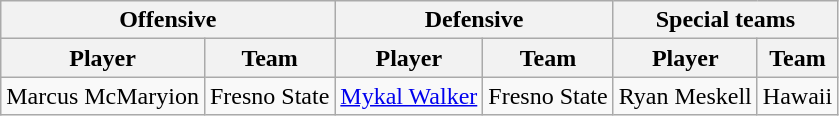<table class="wikitable">
<tr>
<th colspan="2">Offensive</th>
<th colspan="2">Defensive</th>
<th colspan="2">Special teams</th>
</tr>
<tr>
<th>Player</th>
<th>Team</th>
<th>Player</th>
<th>Team</th>
<th>Player</th>
<th>Team</th>
</tr>
<tr>
<td>Marcus McMaryion</td>
<td>Fresno State</td>
<td><a href='#'>Mykal Walker</a></td>
<td>Fresno State</td>
<td>Ryan Meskell</td>
<td>Hawaii</td>
</tr>
</table>
